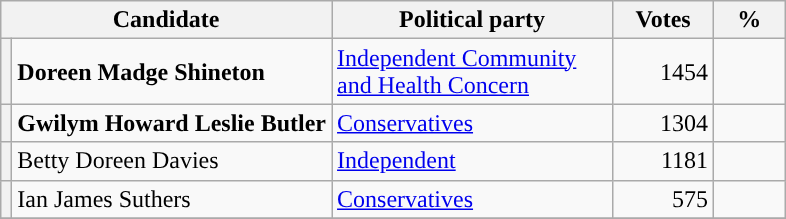<table class="wikitable">
<tr>
<th valign=top colspan="2" style="width: 180px">Candidate</th>
<th valign=top style="width: 180px">Political party</th>
<th valign=top style="width: 60px">Votes</th>
<th valign=top style="width: 40px">%</th>
</tr>
<tr>
<th style="background-color: "></th>
<td><strong>Doreen Madge Shineton</strong></td>
<td><a href='#'>Independent Community and Health Concern</a></td>
<td align="right">1454</td>
<td align="right"></td>
</tr>
<tr>
<th style="background-color: "></th>
<td><strong>Gwilym Howard Leslie Butler</strong></td>
<td><a href='#'>Conservatives</a></td>
<td align="right">1304</td>
<td align="right"></td>
</tr>
<tr>
<th style="background-color: "></th>
<td>Betty Doreen Davies</td>
<td><a href='#'>Independent</a></td>
<td align="right">1181</td>
<td align="right"></td>
</tr>
<tr>
<th style="background-color: "></th>
<td>Ian James Suthers</td>
<td><a href='#'>Conservatives</a></td>
<td align="right">575</td>
<td align="right"></td>
</tr>
<tr>
</tr>
</table>
